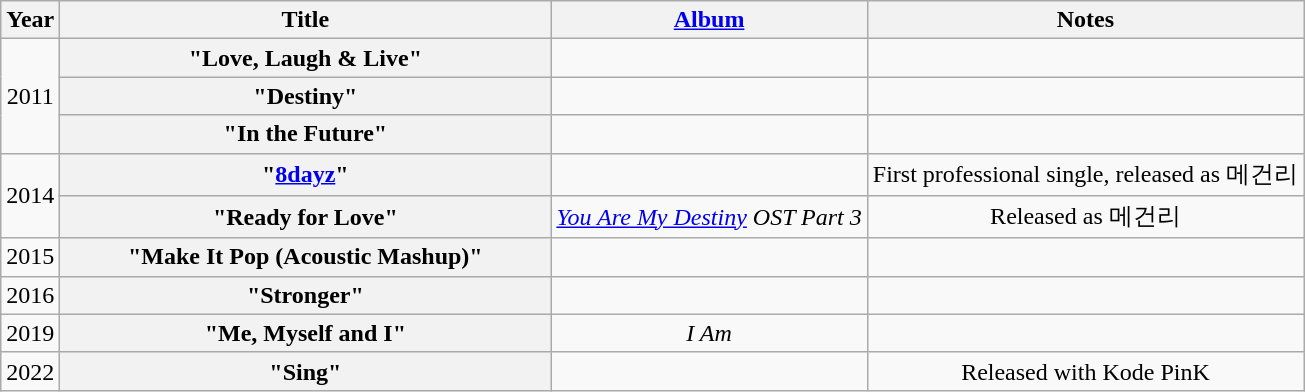<table class="wikitable plainrowheaders" style="text-align:center;" border="1">
<tr>
<th>Year</th>
<th style="width:20em;">Title</th>
<th><a href='#'>Album</a></th>
<th>Notes</th>
</tr>
<tr>
<td rowspan="3">2011</td>
<th scope="row">"Love, Laugh & Live"</th>
<td></td>
<td></td>
</tr>
<tr>
<th scope="row">"Destiny"</th>
<td></td>
<td></td>
</tr>
<tr>
<th scope="row">"In the Future"</th>
<td></td>
<td></td>
</tr>
<tr>
<td rowspan="2">2014</td>
<th scope="row">"<a href='#'>8dayz</a>"</th>
<td></td>
<td>First professional single, released as 메건리</td>
</tr>
<tr>
<th scope="row">"Ready for Love"</th>
<td><em><a href='#'>You Are My Destiny</a> OST Part 3</em></td>
<td>Released as 메건리</td>
</tr>
<tr>
<td rowspan="1">2015</td>
<th scope="row">"Make It Pop (Acoustic Mashup)"</th>
<td></td>
<td></td>
</tr>
<tr>
<td rowspan="1">2016</td>
<th scope="row">"Stronger"</th>
<td></td>
<td></td>
</tr>
<tr>
<td rowspan="1">2019</td>
<th scope="row">"Me, Myself and I"</th>
<td><em>I Am</em></td>
<td></td>
</tr>
<tr>
<td rowspan="1">2022</td>
<th scope="row">"Sing"</th>
<td></td>
<td>Released with Kode PinK</td>
</tr>
</table>
